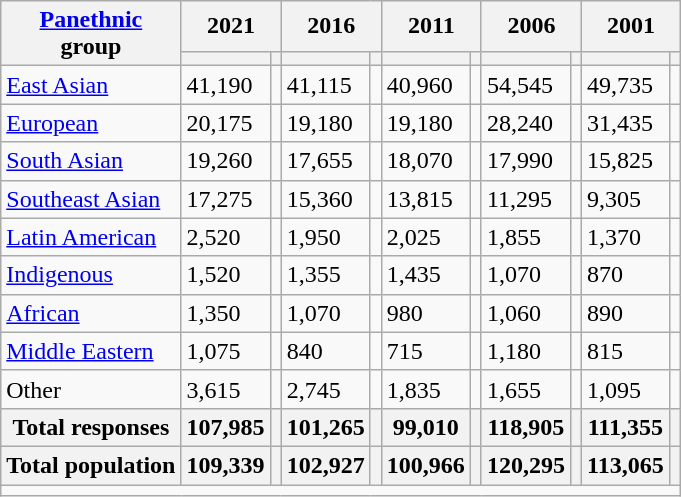<table class="wikitable collapsible sortable">
<tr>
<th rowspan="2"><a href='#'>Panethnic</a><br>group</th>
<th colspan="2">2021</th>
<th colspan="2">2016</th>
<th colspan="2">2011</th>
<th colspan="2">2006</th>
<th colspan="2">2001</th>
</tr>
<tr>
<th><a href='#'></a></th>
<th></th>
<th></th>
<th></th>
<th></th>
<th></th>
<th></th>
<th></th>
<th></th>
<th></th>
</tr>
<tr>
<td><a href='#'>East Asian</a></td>
<td>41,190</td>
<td></td>
<td>41,115</td>
<td></td>
<td>40,960</td>
<td></td>
<td>54,545</td>
<td></td>
<td>49,735</td>
<td></td>
</tr>
<tr>
<td><a href='#'>European</a></td>
<td>20,175</td>
<td></td>
<td>19,180</td>
<td></td>
<td>19,180</td>
<td></td>
<td>28,240</td>
<td></td>
<td>31,435</td>
<td></td>
</tr>
<tr>
<td><a href='#'>South Asian</a></td>
<td>19,260</td>
<td></td>
<td>17,655</td>
<td></td>
<td>18,070</td>
<td></td>
<td>17,990</td>
<td></td>
<td>15,825</td>
<td></td>
</tr>
<tr>
<td><a href='#'>Southeast Asian</a></td>
<td>17,275</td>
<td></td>
<td>15,360</td>
<td></td>
<td>13,815</td>
<td></td>
<td>11,295</td>
<td></td>
<td>9,305</td>
<td></td>
</tr>
<tr>
<td><a href='#'>Latin American</a></td>
<td>2,520</td>
<td></td>
<td>1,950</td>
<td></td>
<td>2,025</td>
<td></td>
<td>1,855</td>
<td></td>
<td>1,370</td>
<td></td>
</tr>
<tr>
<td><a href='#'>Indigenous</a></td>
<td>1,520</td>
<td></td>
<td>1,355</td>
<td></td>
<td>1,435</td>
<td></td>
<td>1,070</td>
<td></td>
<td>870</td>
<td></td>
</tr>
<tr>
<td><a href='#'>African</a></td>
<td>1,350</td>
<td></td>
<td>1,070</td>
<td></td>
<td>980</td>
<td></td>
<td>1,060</td>
<td></td>
<td>890</td>
<td></td>
</tr>
<tr>
<td><a href='#'>Middle Eastern</a></td>
<td>1,075</td>
<td></td>
<td>840</td>
<td></td>
<td>715</td>
<td></td>
<td>1,180</td>
<td></td>
<td>815</td>
<td></td>
</tr>
<tr>
<td>Other</td>
<td>3,615</td>
<td></td>
<td>2,745</td>
<td></td>
<td>1,835</td>
<td></td>
<td>1,655</td>
<td></td>
<td>1,095</td>
<td></td>
</tr>
<tr>
<th>Total responses</th>
<th>107,985</th>
<th></th>
<th>101,265</th>
<th></th>
<th>99,010</th>
<th></th>
<th>118,905</th>
<th></th>
<th>111,355</th>
<th></th>
</tr>
<tr>
<th>Total population</th>
<th>109,339</th>
<th></th>
<th>102,927</th>
<th></th>
<th>100,966</th>
<th></th>
<th>120,295</th>
<th></th>
<th>113,065</th>
<th></th>
</tr>
<tr class="sortbottom">
<td colspan="15"></td>
</tr>
</table>
